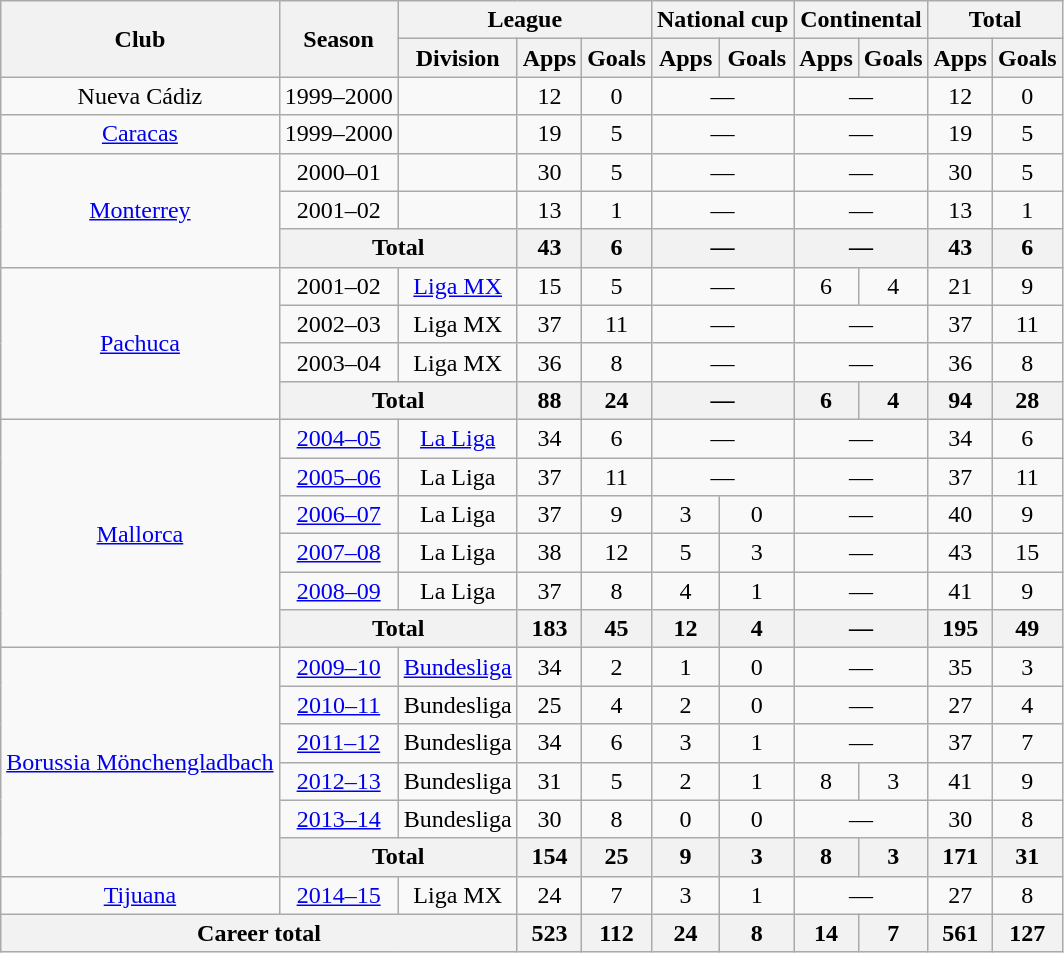<table class="wikitable" style="text-align:center">
<tr>
<th rowspan="2">Club</th>
<th rowspan="2">Season</th>
<th colspan="3">League</th>
<th colspan="2">National cup</th>
<th colspan="2">Continental</th>
<th colspan="2">Total</th>
</tr>
<tr>
<th>Division</th>
<th>Apps</th>
<th>Goals</th>
<th>Apps</th>
<th>Goals</th>
<th>Apps</th>
<th>Goals</th>
<th>Apps</th>
<th>Goals</th>
</tr>
<tr>
<td>Nueva Cádiz</td>
<td>1999–2000</td>
<td></td>
<td>12</td>
<td>0</td>
<td colspan="2">—</td>
<td colspan="2">—</td>
<td>12</td>
<td>0</td>
</tr>
<tr>
<td><a href='#'>Caracas</a></td>
<td>1999–2000</td>
<td></td>
<td>19</td>
<td>5</td>
<td colspan="2">—</td>
<td colspan="2">—</td>
<td>19</td>
<td>5</td>
</tr>
<tr>
<td rowspan="3"><a href='#'>Monterrey</a></td>
<td>2000–01</td>
<td></td>
<td>30</td>
<td>5</td>
<td colspan="2">—</td>
<td colspan="2">—</td>
<td>30</td>
<td>5</td>
</tr>
<tr>
<td>2001–02</td>
<td></td>
<td>13</td>
<td>1</td>
<td colspan="2">—</td>
<td colspan="2">—</td>
<td>13</td>
<td>1</td>
</tr>
<tr>
<th colspan="2">Total</th>
<th>43</th>
<th>6</th>
<th colspan="2">—</th>
<th colspan="2">—</th>
<th>43</th>
<th>6</th>
</tr>
<tr>
<td rowspan="4"><a href='#'>Pachuca</a></td>
<td>2001–02</td>
<td><a href='#'>Liga MX</a></td>
<td>15</td>
<td>5</td>
<td colspan="2">—</td>
<td>6</td>
<td>4</td>
<td>21</td>
<td>9</td>
</tr>
<tr>
<td>2002–03</td>
<td>Liga MX</td>
<td>37</td>
<td>11</td>
<td colspan="2">—</td>
<td colspan="2">—</td>
<td>37</td>
<td>11</td>
</tr>
<tr>
<td>2003–04</td>
<td>Liga MX</td>
<td>36</td>
<td>8</td>
<td colspan="2">—</td>
<td colspan="2">—</td>
<td>36</td>
<td>8</td>
</tr>
<tr>
<th colspan="2">Total</th>
<th>88</th>
<th>24</th>
<th colspan="2">—</th>
<th>6</th>
<th>4</th>
<th>94</th>
<th>28</th>
</tr>
<tr>
<td rowspan="6"><a href='#'>Mallorca</a></td>
<td><a href='#'>2004–05</a></td>
<td><a href='#'>La Liga</a></td>
<td>34</td>
<td>6</td>
<td colspan="2">—</td>
<td colspan="2">—</td>
<td>34</td>
<td>6</td>
</tr>
<tr>
<td><a href='#'>2005–06</a></td>
<td>La Liga</td>
<td>37</td>
<td>11</td>
<td colspan="2">—</td>
<td colspan="2">—</td>
<td>37</td>
<td>11</td>
</tr>
<tr>
<td><a href='#'>2006–07</a></td>
<td>La Liga</td>
<td>37</td>
<td>9</td>
<td>3</td>
<td>0</td>
<td colspan="2">—</td>
<td>40</td>
<td>9</td>
</tr>
<tr>
<td><a href='#'>2007–08</a></td>
<td>La Liga</td>
<td>38</td>
<td>12</td>
<td>5</td>
<td>3</td>
<td colspan="2">—</td>
<td>43</td>
<td>15</td>
</tr>
<tr>
<td><a href='#'>2008–09</a></td>
<td>La Liga</td>
<td>37</td>
<td>8</td>
<td>4</td>
<td>1</td>
<td colspan="2">—</td>
<td>41</td>
<td>9</td>
</tr>
<tr>
<th colspan="2">Total</th>
<th>183</th>
<th>45</th>
<th>12</th>
<th>4</th>
<th colspan="2">—</th>
<th>195</th>
<th>49</th>
</tr>
<tr>
<td rowspan="6"><a href='#'>Borussia Mönchengladbach</a></td>
<td><a href='#'>2009–10</a></td>
<td><a href='#'>Bundesliga</a></td>
<td>34</td>
<td>2</td>
<td>1</td>
<td>0</td>
<td colspan="2">—</td>
<td>35</td>
<td>3</td>
</tr>
<tr>
<td><a href='#'>2010–11</a></td>
<td>Bundesliga</td>
<td>25</td>
<td>4</td>
<td>2</td>
<td>0</td>
<td colspan="2">—</td>
<td>27</td>
<td>4</td>
</tr>
<tr>
<td><a href='#'>2011–12</a></td>
<td>Bundesliga</td>
<td>34</td>
<td>6</td>
<td>3</td>
<td>1</td>
<td colspan="2">—</td>
<td>37</td>
<td>7</td>
</tr>
<tr>
<td><a href='#'>2012–13</a></td>
<td>Bundesliga</td>
<td>31</td>
<td>5</td>
<td>2</td>
<td>1</td>
<td>8</td>
<td>3</td>
<td>41</td>
<td>9</td>
</tr>
<tr>
<td><a href='#'>2013–14</a></td>
<td>Bundesliga</td>
<td>30</td>
<td>8</td>
<td>0</td>
<td>0</td>
<td colspan="2">—</td>
<td>30</td>
<td>8</td>
</tr>
<tr>
<th colspan="2">Total</th>
<th>154</th>
<th>25</th>
<th>9</th>
<th>3</th>
<th>8</th>
<th>3</th>
<th>171</th>
<th>31</th>
</tr>
<tr>
<td><a href='#'>Tijuana</a></td>
<td><a href='#'>2014–15</a></td>
<td>Liga MX</td>
<td>24</td>
<td>7</td>
<td>3</td>
<td>1</td>
<td colspan="2">—</td>
<td>27</td>
<td>8</td>
</tr>
<tr>
<th colspan="3">Career total</th>
<th>523</th>
<th>112</th>
<th>24</th>
<th>8</th>
<th>14</th>
<th>7</th>
<th>561</th>
<th>127</th>
</tr>
</table>
